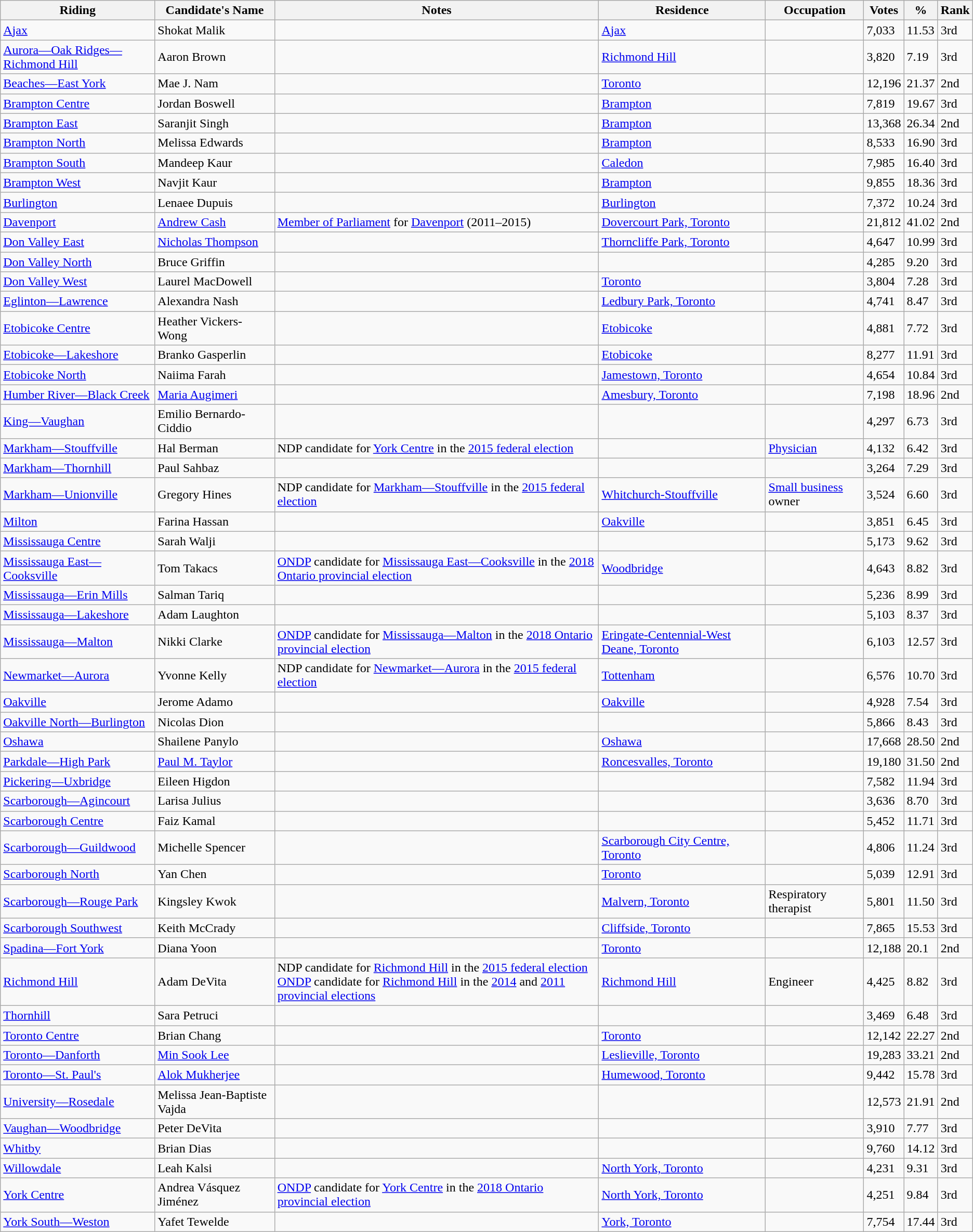<table class="wikitable sortable">
<tr>
<th>Riding<br></th>
<th>Candidate's Name</th>
<th>Notes</th>
<th>Residence</th>
<th>Occupation</th>
<th>Votes</th>
<th>%</th>
<th>Rank</th>
</tr>
<tr>
<td><a href='#'>Ajax</a></td>
<td>Shokat Malik</td>
<td></td>
<td><a href='#'>Ajax</a></td>
<td></td>
<td>7,033</td>
<td>11.53</td>
<td>3rd</td>
</tr>
<tr>
<td><a href='#'>Aurora—Oak Ridges—Richmond Hill</a></td>
<td>Aaron Brown</td>
<td></td>
<td><a href='#'>Richmond Hill</a></td>
<td></td>
<td>3,820</td>
<td>7.19</td>
<td>3rd</td>
</tr>
<tr>
<td><a href='#'>Beaches—East York</a></td>
<td>Mae J. Nam</td>
<td></td>
<td><a href='#'>Toronto</a></td>
<td></td>
<td>12,196</td>
<td>21.37</td>
<td>2nd</td>
</tr>
<tr>
<td><a href='#'>Brampton Centre</a></td>
<td>Jordan Boswell</td>
<td></td>
<td><a href='#'>Brampton</a></td>
<td></td>
<td>7,819</td>
<td>19.67</td>
<td>3rd</td>
</tr>
<tr>
<td><a href='#'>Brampton East</a></td>
<td>Saranjit Singh</td>
<td></td>
<td><a href='#'>Brampton</a></td>
<td></td>
<td>13,368</td>
<td>26.34</td>
<td>2nd</td>
</tr>
<tr>
<td><a href='#'>Brampton North</a></td>
<td>Melissa Edwards</td>
<td></td>
<td><a href='#'>Brampton</a></td>
<td></td>
<td>8,533</td>
<td>16.90</td>
<td>3rd</td>
</tr>
<tr>
<td><a href='#'>Brampton South</a></td>
<td>Mandeep Kaur</td>
<td></td>
<td><a href='#'>Caledon</a></td>
<td></td>
<td>7,985</td>
<td>16.40</td>
<td>3rd</td>
</tr>
<tr>
<td><a href='#'>Brampton West</a></td>
<td>Navjit Kaur</td>
<td></td>
<td><a href='#'>Brampton</a></td>
<td></td>
<td>9,855</td>
<td>18.36</td>
<td>3rd</td>
</tr>
<tr>
<td><a href='#'>Burlington</a></td>
<td>Lenaee Dupuis</td>
<td></td>
<td><a href='#'>Burlington</a></td>
<td></td>
<td>7,372</td>
<td>10.24</td>
<td>3rd</td>
</tr>
<tr>
<td><a href='#'>Davenport</a></td>
<td><a href='#'>Andrew Cash</a></td>
<td><a href='#'>Member of Parliament</a> for <a href='#'>Davenport</a> (2011–2015)</td>
<td><a href='#'>Dovercourt Park, Toronto</a></td>
<td></td>
<td>21,812</td>
<td>41.02</td>
<td>2nd</td>
</tr>
<tr>
<td><a href='#'>Don Valley East</a></td>
<td><a href='#'>Nicholas Thompson</a></td>
<td></td>
<td><a href='#'>Thorncliffe Park, Toronto</a></td>
<td></td>
<td>4,647</td>
<td>10.99</td>
<td>3rd</td>
</tr>
<tr>
<td><a href='#'>Don Valley North</a></td>
<td>Bruce Griffin</td>
<td></td>
<td></td>
<td></td>
<td>4,285</td>
<td>9.20</td>
<td>3rd</td>
</tr>
<tr>
<td><a href='#'>Don Valley West</a></td>
<td>Laurel MacDowell</td>
<td></td>
<td><a href='#'>Toronto</a></td>
<td></td>
<td>3,804</td>
<td>7.28</td>
<td>3rd</td>
</tr>
<tr>
<td><a href='#'>Eglinton—Lawrence</a></td>
<td>Alexandra Nash</td>
<td></td>
<td><a href='#'>Ledbury Park, Toronto</a></td>
<td></td>
<td>4,741</td>
<td>8.47</td>
<td>3rd</td>
</tr>
<tr>
<td><a href='#'>Etobicoke Centre</a></td>
<td>Heather Vickers-Wong</td>
<td></td>
<td><a href='#'>Etobicoke</a></td>
<td></td>
<td>4,881</td>
<td>7.72</td>
<td>3rd</td>
</tr>
<tr>
<td><a href='#'>Etobicoke—Lakeshore</a></td>
<td>Branko Gasperlin</td>
<td></td>
<td><a href='#'>Etobicoke</a></td>
<td></td>
<td>8,277</td>
<td>11.91</td>
<td>3rd</td>
</tr>
<tr>
<td><a href='#'>Etobicoke North</a></td>
<td>Naiima Farah</td>
<td></td>
<td><a href='#'>Jamestown, Toronto</a></td>
<td></td>
<td>4,654</td>
<td>10.84</td>
<td>3rd</td>
</tr>
<tr>
<td><a href='#'>Humber River—Black Creek</a></td>
<td><a href='#'>Maria Augimeri</a></td>
<td></td>
<td><a href='#'>Amesbury, Toronto</a></td>
<td></td>
<td>7,198</td>
<td>18.96</td>
<td>2nd</td>
</tr>
<tr>
<td><a href='#'>King—Vaughan</a></td>
<td>Emilio Bernardo-Ciddio</td>
<td></td>
<td></td>
<td></td>
<td>4,297</td>
<td>6.73</td>
<td>3rd</td>
</tr>
<tr>
<td><a href='#'>Markham—Stouffville</a></td>
<td>Hal Berman</td>
<td>NDP candidate for <a href='#'>York Centre</a> in the <a href='#'>2015 federal election</a></td>
<td></td>
<td><a href='#'>Physician</a></td>
<td>4,132</td>
<td>6.42</td>
<td>3rd</td>
</tr>
<tr>
<td><a href='#'>Markham—Thornhill</a></td>
<td>Paul Sahbaz</td>
<td></td>
<td></td>
<td></td>
<td>3,264</td>
<td>7.29</td>
<td>3rd</td>
</tr>
<tr>
<td><a href='#'>Markham—Unionville</a></td>
<td>Gregory Hines</td>
<td>NDP candidate for <a href='#'>Markham—Stouffville</a> in the <a href='#'>2015 federal election</a></td>
<td><a href='#'>Whitchurch-Stouffville</a></td>
<td><a href='#'>Small business</a> owner</td>
<td>3,524</td>
<td>6.60</td>
<td>3rd</td>
</tr>
<tr>
<td><a href='#'>Milton</a></td>
<td>Farina Hassan</td>
<td></td>
<td><a href='#'>Oakville</a></td>
<td></td>
<td>3,851</td>
<td>6.45</td>
<td>3rd</td>
</tr>
<tr>
<td><a href='#'>Mississauga Centre</a></td>
<td>Sarah Walji</td>
<td></td>
<td></td>
<td></td>
<td>5,173</td>
<td>9.62</td>
<td>3rd</td>
</tr>
<tr>
<td><a href='#'>Mississauga East—Cooksville</a></td>
<td>Tom Takacs</td>
<td><a href='#'>ONDP</a> candidate for <a href='#'>Mississauga East—Cooksville</a> in the <a href='#'>2018 Ontario provincial election</a></td>
<td><a href='#'>Woodbridge</a></td>
<td></td>
<td>4,643</td>
<td>8.82</td>
<td>3rd</td>
</tr>
<tr>
<td><a href='#'>Mississauga—Erin Mills</a></td>
<td>Salman Tariq</td>
<td></td>
<td></td>
<td></td>
<td>5,236</td>
<td>8.99</td>
<td>3rd</td>
</tr>
<tr>
<td><a href='#'>Mississauga—Lakeshore</a></td>
<td>Adam Laughton</td>
<td></td>
<td></td>
<td></td>
<td>5,103</td>
<td>8.37</td>
<td>3rd</td>
</tr>
<tr>
<td><a href='#'>Mississauga—Malton</a></td>
<td>Nikki Clarke</td>
<td><a href='#'>ONDP</a> candidate for <a href='#'>Mississauga—Malton</a> in the <a href='#'>2018 Ontario provincial election</a></td>
<td><a href='#'>Eringate-Centennial-West Deane, Toronto</a></td>
<td></td>
<td>6,103</td>
<td>12.57</td>
<td>3rd</td>
</tr>
<tr>
<td><a href='#'>Newmarket—Aurora</a></td>
<td>Yvonne Kelly</td>
<td>NDP candidate for <a href='#'>Newmarket—Aurora</a> in the <a href='#'>2015 federal election</a></td>
<td><a href='#'>Tottenham</a></td>
<td></td>
<td>6,576</td>
<td>10.70</td>
<td>3rd</td>
</tr>
<tr>
<td><a href='#'>Oakville</a></td>
<td>Jerome Adamo</td>
<td></td>
<td><a href='#'>Oakville</a></td>
<td></td>
<td>4,928</td>
<td>7.54</td>
<td>3rd</td>
</tr>
<tr>
<td><a href='#'>Oakville North—Burlington</a></td>
<td>Nicolas Dion</td>
<td></td>
<td></td>
<td></td>
<td>5,866</td>
<td>8.43</td>
<td>3rd</td>
</tr>
<tr>
<td><a href='#'>Oshawa</a></td>
<td>Shailene Panylo</td>
<td></td>
<td><a href='#'>Oshawa</a></td>
<td></td>
<td>17,668</td>
<td>28.50</td>
<td>2nd</td>
</tr>
<tr>
<td><a href='#'>Parkdale—High Park</a></td>
<td><a href='#'>Paul M. Taylor</a></td>
<td></td>
<td><a href='#'>Roncesvalles, Toronto</a></td>
<td></td>
<td>19,180</td>
<td>31.50</td>
<td>2nd</td>
</tr>
<tr>
<td><a href='#'>Pickering—Uxbridge</a></td>
<td>Eileen Higdon</td>
<td></td>
<td></td>
<td></td>
<td>7,582</td>
<td>11.94</td>
<td>3rd</td>
</tr>
<tr>
<td><a href='#'>Scarborough—Agincourt</a></td>
<td>Larisa Julius</td>
<td></td>
<td></td>
<td></td>
<td>3,636</td>
<td>8.70</td>
<td>3rd</td>
</tr>
<tr>
<td><a href='#'>Scarborough Centre</a></td>
<td>Faiz Kamal</td>
<td></td>
<td></td>
<td></td>
<td>5,452</td>
<td>11.71</td>
<td>3rd</td>
</tr>
<tr>
<td><a href='#'>Scarborough—Guildwood</a></td>
<td>Michelle Spencer</td>
<td></td>
<td><a href='#'>Scarborough City Centre, Toronto</a></td>
<td></td>
<td>4,806</td>
<td>11.24</td>
<td>3rd</td>
</tr>
<tr>
<td><a href='#'>Scarborough North</a></td>
<td>Yan Chen</td>
<td></td>
<td><a href='#'>Toronto</a></td>
<td></td>
<td>5,039</td>
<td>12.91</td>
<td>3rd</td>
</tr>
<tr>
<td><a href='#'>Scarborough—Rouge Park</a></td>
<td>Kingsley Kwok</td>
<td></td>
<td><a href='#'>Malvern, Toronto</a></td>
<td>Respiratory therapist</td>
<td>5,801</td>
<td>11.50</td>
<td>3rd</td>
</tr>
<tr>
<td><a href='#'>Scarborough Southwest</a></td>
<td>Keith McCrady</td>
<td></td>
<td><a href='#'>Cliffside, Toronto</a></td>
<td></td>
<td>7,865</td>
<td>15.53</td>
<td>3rd</td>
</tr>
<tr>
<td><a href='#'>Spadina—Fort York</a></td>
<td>Diana Yoon</td>
<td></td>
<td><a href='#'>Toronto</a></td>
<td></td>
<td>12,188</td>
<td>20.1</td>
<td>2nd</td>
</tr>
<tr>
<td><a href='#'>Richmond Hill</a></td>
<td>Adam DeVita</td>
<td>NDP candidate for <a href='#'>Richmond Hill</a> in the <a href='#'>2015 federal election</a> <br> <a href='#'>ONDP</a> candidate for <a href='#'>Richmond Hill</a> in the <a href='#'>2014</a> and <a href='#'>2011 provincial elections</a></td>
<td><a href='#'>Richmond Hill</a></td>
<td>Engineer</td>
<td>4,425</td>
<td>8.82</td>
<td>3rd</td>
</tr>
<tr>
<td><a href='#'>Thornhill</a></td>
<td>Sara Petruci</td>
<td></td>
<td></td>
<td></td>
<td>3,469</td>
<td>6.48</td>
<td>3rd</td>
</tr>
<tr>
<td><a href='#'>Toronto Centre</a></td>
<td>Brian Chang</td>
<td></td>
<td><a href='#'>Toronto</a></td>
<td></td>
<td>12,142</td>
<td>22.27</td>
<td>2nd</td>
</tr>
<tr>
<td><a href='#'>Toronto—Danforth</a></td>
<td><a href='#'>Min Sook Lee</a></td>
<td></td>
<td><a href='#'>Leslieville, Toronto</a></td>
<td></td>
<td>19,283</td>
<td>33.21</td>
<td>2nd</td>
</tr>
<tr>
<td><a href='#'>Toronto—St. Paul's</a></td>
<td><a href='#'>Alok Mukherjee</a></td>
<td></td>
<td><a href='#'>Humewood, Toronto</a></td>
<td></td>
<td>9,442</td>
<td>15.78</td>
<td>3rd</td>
</tr>
<tr>
<td><a href='#'>University—Rosedale</a></td>
<td>Melissa Jean-Baptiste Vajda</td>
<td></td>
<td></td>
<td></td>
<td>12,573</td>
<td>21.91</td>
<td>2nd</td>
</tr>
<tr>
<td><a href='#'>Vaughan—Woodbridge</a></td>
<td>Peter DeVita</td>
<td></td>
<td></td>
<td></td>
<td>3,910</td>
<td>7.77</td>
<td>3rd</td>
</tr>
<tr>
<td><a href='#'>Whitby</a></td>
<td>Brian Dias</td>
<td></td>
<td></td>
<td></td>
<td>9,760</td>
<td>14.12</td>
<td>3rd</td>
</tr>
<tr>
<td><a href='#'>Willowdale</a></td>
<td>Leah Kalsi</td>
<td></td>
<td><a href='#'>North York, Toronto</a></td>
<td></td>
<td>4,231</td>
<td>9.31</td>
<td>3rd</td>
</tr>
<tr>
<td><a href='#'>York Centre</a></td>
<td>Andrea Vásquez Jiménez</td>
<td><a href='#'>ONDP</a> candidate for <a href='#'>York Centre</a> in the <a href='#'>2018 Ontario provincial election</a></td>
<td><a href='#'>North York, Toronto</a></td>
<td></td>
<td>4,251</td>
<td>9.84</td>
<td>3rd</td>
</tr>
<tr>
<td><a href='#'>York South—Weston</a></td>
<td>Yafet Tewelde</td>
<td></td>
<td><a href='#'>York, Toronto</a></td>
<td></td>
<td>7,754</td>
<td>17.44</td>
<td>3rd</td>
</tr>
</table>
